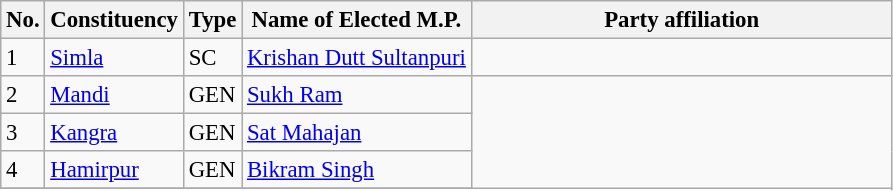<table class="wikitable" style="font-size:95%;">
<tr>
<th>No.</th>
<th>Constituency</th>
<th>Type</th>
<th>Name of Elected M.P.</th>
<th colspan="2" style="width:18em">Party affiliation</th>
</tr>
<tr>
<td>1</td>
<td><a href='#'>Simla</a></td>
<td>SC</td>
<td><a href='#'>Krishan Dutt Sultanpuri</a></td>
<td></td>
</tr>
<tr>
<td>2</td>
<td><a href='#'>Mandi</a></td>
<td>GEN</td>
<td><a href='#'>Sukh Ram</a></td>
</tr>
<tr>
<td>3</td>
<td><a href='#'>Kangra</a></td>
<td>GEN</td>
<td><a href='#'>Sat Mahajan</a></td>
</tr>
<tr>
<td>4</td>
<td><a href='#'>Hamirpur</a></td>
<td>GEN</td>
<td><a href='#'>Bikram Singh</a></td>
</tr>
<tr>
</tr>
</table>
